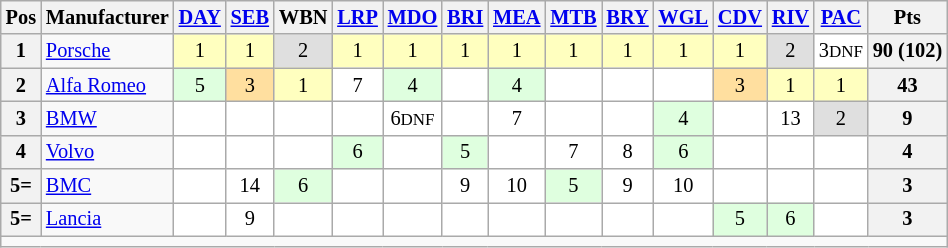<table class="wikitable" style="font-size: 85%; text-align: center;">
<tr valign="top">
<th valign="middle">Pos</th>
<th valign="middle">Manufacturer</th>
<th><a href='#'>DAY</a></th>
<th><a href='#'>SEB</a></th>
<th>WBN</th>
<th><a href='#'>LRP</a></th>
<th><a href='#'>MDO</a></th>
<th><a href='#'>BRI</a></th>
<th><a href='#'>MEA</a></th>
<th><a href='#'>MTB</a></th>
<th><a href='#'>BRY</a></th>
<th><a href='#'>WGL</a></th>
<th><a href='#'>CDV</a></th>
<th><a href='#'>RIV</a></th>
<th><a href='#'>PAC</a></th>
<th valign="middle">Pts</th>
</tr>
<tr>
<th>1</th>
<td align=left><a href='#'>Porsche</a></td>
<td style="background:#FFFFBF;">1</td>
<td style="background:#FFFFBF;">1</td>
<td style="background:#DFDFDF;">2</td>
<td style="background:#FFFFBF;">1</td>
<td style="background:#FFFFBF;">1</td>
<td style="background:#FFFFBF;">1</td>
<td style="background:#FFFFBF;">1</td>
<td style="background:#FFFFBF;">1</td>
<td style="background:#FFFFBF;">1</td>
<td style="background:#FFFFBF;">1</td>
<td style="background:#FFFFBF;">1</td>
<td style="background:#DFDFDF;">2</td>
<td style="background:#FFFFFF;">3<small>DNF</small></td>
<th>90 (102)</th>
</tr>
<tr>
<th>2</th>
<td align=left><a href='#'>Alfa Romeo</a></td>
<td style="background:#DFFFDF;">5</td>
<td style="background:#FFDF9F;">3</td>
<td style="background:#FFFFBF;">1</td>
<td style="background:#FFFFFF;">7</td>
<td style="background:#DFFFDF;">4</td>
<td style="background:#FFFFFF;"></td>
<td style="background:#DFFFDF;">4</td>
<td style="background:#FFFFFF;"></td>
<td style="background:#FFFFFF;"></td>
<td style="background:#FFFFFF;"></td>
<td style="background:#FFDF9F;">3</td>
<td style="background:#FFFFBF;">1</td>
<td style="background:#FFFFBF;">1</td>
<th>43</th>
</tr>
<tr>
<th>3</th>
<td align=left><a href='#'>BMW</a></td>
<td style="background:#FFFFFF;"></td>
<td style="background:#FFFFFF;"></td>
<td style="background:#FFFFFF;"></td>
<td style="background:#FFFFFF;"></td>
<td style="background:#FFFFFF;">6<small>DNF</small></td>
<td style="background:#FFFFFF;"></td>
<td style="background:#FFFFFF;">7</td>
<td style="background:#FFFFFF;"></td>
<td style="background:#FFFFFF;"></td>
<td style="background:#DFFFDF;">4</td>
<td style="background:#FFFFFF;"></td>
<td style="background:#FFFFFF;">13</td>
<td style="background:#DFDFDF;">2</td>
<th>9</th>
</tr>
<tr>
<th>4</th>
<td align=left><a href='#'>Volvo</a></td>
<td style="background:#FFFFFF;"></td>
<td style="background:#FFFFFF;"></td>
<td style="background:#FFFFFF;"></td>
<td style="background:#DFFFDF;">6</td>
<td style="background:#FFFFFF;"></td>
<td style="background:#DFFFDF;">5</td>
<td style="background:#FFFFFF;"></td>
<td style="background:#FFFFFF;">7</td>
<td style="background:#FFFFFF;">8</td>
<td style="background:#DFFFDF;">6</td>
<td style="background:#FFFFFF;"></td>
<td style="background:#FFFFFF;"></td>
<td style="background:#FFFFFF;"></td>
<th>4</th>
</tr>
<tr>
<th>5=</th>
<td align=left><a href='#'>BMC</a></td>
<td style="background:#FFFFFF;"></td>
<td style="background:#FFFFFF;">14</td>
<td style="background:#DFFFDF;">6</td>
<td style="background:#FFFFFF;"></td>
<td style="background:#FFFFFF;"></td>
<td style="background:#FFFFFF;">9</td>
<td style="background:#FFFFFF;">10</td>
<td style="background:#DFFFDF;">5</td>
<td style="background:#FFFFFF;">9</td>
<td style="background:#FFFFFF;">10</td>
<td style="background:#FFFFFF;"></td>
<td style="background:#FFFFFF;"></td>
<td style="background:#FFFFFF;"></td>
<th>3</th>
</tr>
<tr>
<th>5=</th>
<td align=left><a href='#'>Lancia</a></td>
<td style="background:#FFFFFF;"></td>
<td style="background:#FFFFFF;">9</td>
<td style="background:#FFFFFF;"></td>
<td style="background:#FFFFFF;"></td>
<td style="background:#FFFFFF;"></td>
<td style="background:#FFFFFF;"></td>
<td style="background:#FFFFFF;"></td>
<td style="background:#FFFFFF;"></td>
<td style="background:#FFFFFF;"></td>
<td style="background:#FFFFFF;"></td>
<td style="background:#DFFFDF;">5</td>
<td style="background:#DFFFDF;">6</td>
<td style="background:#FFFFFF;"></td>
<th>3</th>
</tr>
<tr>
<td style="text-align:center;" colspan=16></td>
</tr>
</table>
